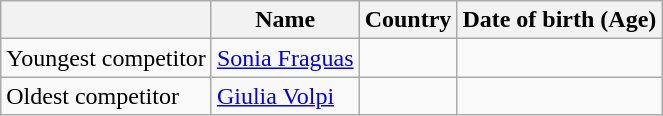<table class="wikitable">
<tr>
<th></th>
<th>Name</th>
<th>Country</th>
<th>Date of birth (Age)</th>
</tr>
<tr>
<td>Youngest competitor</td>
<td><a href='#'>Sonia Fraguas</a></td>
<td></td>
<td></td>
</tr>
<tr>
<td>Oldest competitor</td>
<td><a href='#'>Giulia Volpi</a></td>
<td></td>
<td></td>
</tr>
</table>
